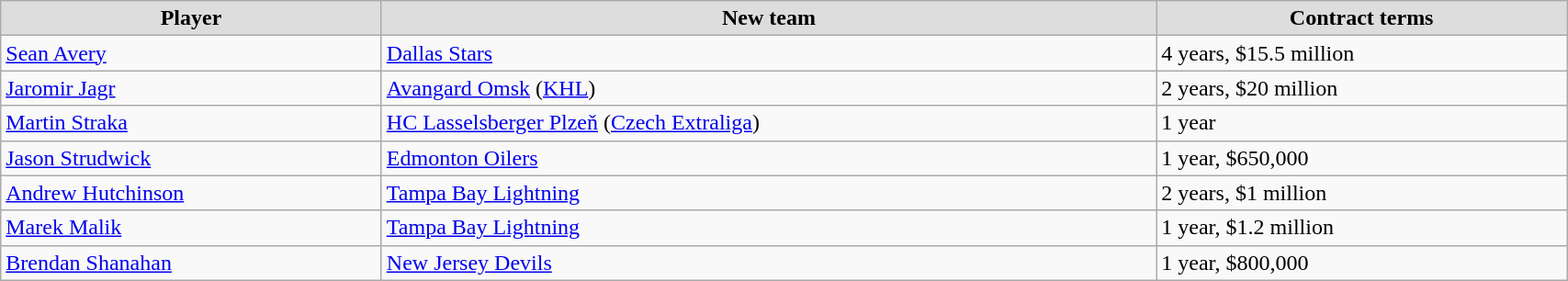<table class="wikitable" width=90%>
<tr align="center"  bgcolor="#dddddd">
<td><strong>Player</strong></td>
<td><strong>New team</strong></td>
<td><strong>Contract terms</strong></td>
</tr>
<tr>
<td><a href='#'>Sean Avery</a></td>
<td><a href='#'>Dallas Stars</a></td>
<td>4 years, $15.5 million</td>
</tr>
<tr>
<td><a href='#'>Jaromir Jagr</a></td>
<td><a href='#'>Avangard Omsk</a> (<a href='#'>KHL</a>)</td>
<td>2 years, $20 million</td>
</tr>
<tr>
<td><a href='#'>Martin Straka</a></td>
<td><a href='#'>HC Lasselsberger Plzeň</a> (<a href='#'>Czech Extraliga</a>)</td>
<td>1 year</td>
</tr>
<tr>
<td><a href='#'>Jason Strudwick</a></td>
<td><a href='#'>Edmonton Oilers</a></td>
<td>1 year, $650,000</td>
</tr>
<tr>
<td><a href='#'>Andrew Hutchinson</a></td>
<td><a href='#'>Tampa Bay Lightning</a></td>
<td>2 years, $1 million</td>
</tr>
<tr>
<td><a href='#'>Marek Malik</a></td>
<td><a href='#'>Tampa Bay Lightning</a></td>
<td>1 year, $1.2 million</td>
</tr>
<tr>
<td><a href='#'>Brendan Shanahan</a></td>
<td><a href='#'>New Jersey Devils</a></td>
<td>1 year, $800,000</td>
</tr>
</table>
